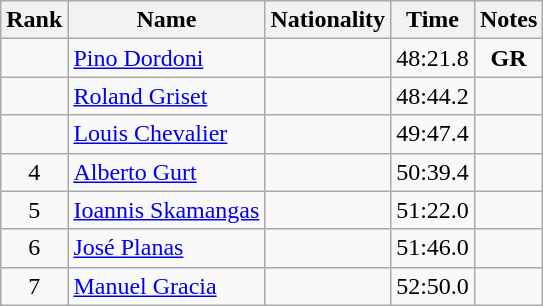<table class="wikitable sortable" style="text-align:center">
<tr>
<th>Rank</th>
<th>Name</th>
<th>Nationality</th>
<th>Time</th>
<th>Notes</th>
</tr>
<tr>
<td></td>
<td align=left><a href='#'>Pino Dordoni</a></td>
<td align=left></td>
<td>48:21.8</td>
<td><strong>GR</strong></td>
</tr>
<tr>
<td></td>
<td align=left><a href='#'>Roland Griset</a></td>
<td align=left></td>
<td>48:44.2</td>
<td></td>
</tr>
<tr>
<td></td>
<td align=left><a href='#'>Louis Chevalier</a></td>
<td align=left></td>
<td>49:47.4</td>
<td></td>
</tr>
<tr>
<td>4</td>
<td align=left><a href='#'>Alberto Gurt</a></td>
<td align=left></td>
<td>50:39.4</td>
<td></td>
</tr>
<tr>
<td>5</td>
<td align=left><a href='#'>Ioannis Skamangas</a></td>
<td align=left></td>
<td>51:22.0</td>
<td></td>
</tr>
<tr>
<td>6</td>
<td align=left><a href='#'>José Planas</a></td>
<td align=left></td>
<td>51:46.0</td>
<td></td>
</tr>
<tr>
<td>7</td>
<td align=left><a href='#'>Manuel Gracia</a></td>
<td align=left></td>
<td>52:50.0</td>
<td></td>
</tr>
</table>
